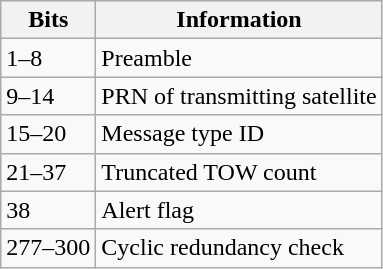<table class="wikitable floatright">
<tr>
<th>Bits</th>
<th>Information</th>
</tr>
<tr>
<td>1–8</td>
<td>Preamble</td>
</tr>
<tr>
<td>9–14</td>
<td>PRN of transmitting satellite</td>
</tr>
<tr>
<td>15–20</td>
<td>Message type ID</td>
</tr>
<tr>
<td>21–37</td>
<td>Truncated TOW count</td>
</tr>
<tr>
<td>38</td>
<td>Alert flag</td>
</tr>
<tr>
<td>277–300</td>
<td>Cyclic redundancy check</td>
</tr>
</table>
